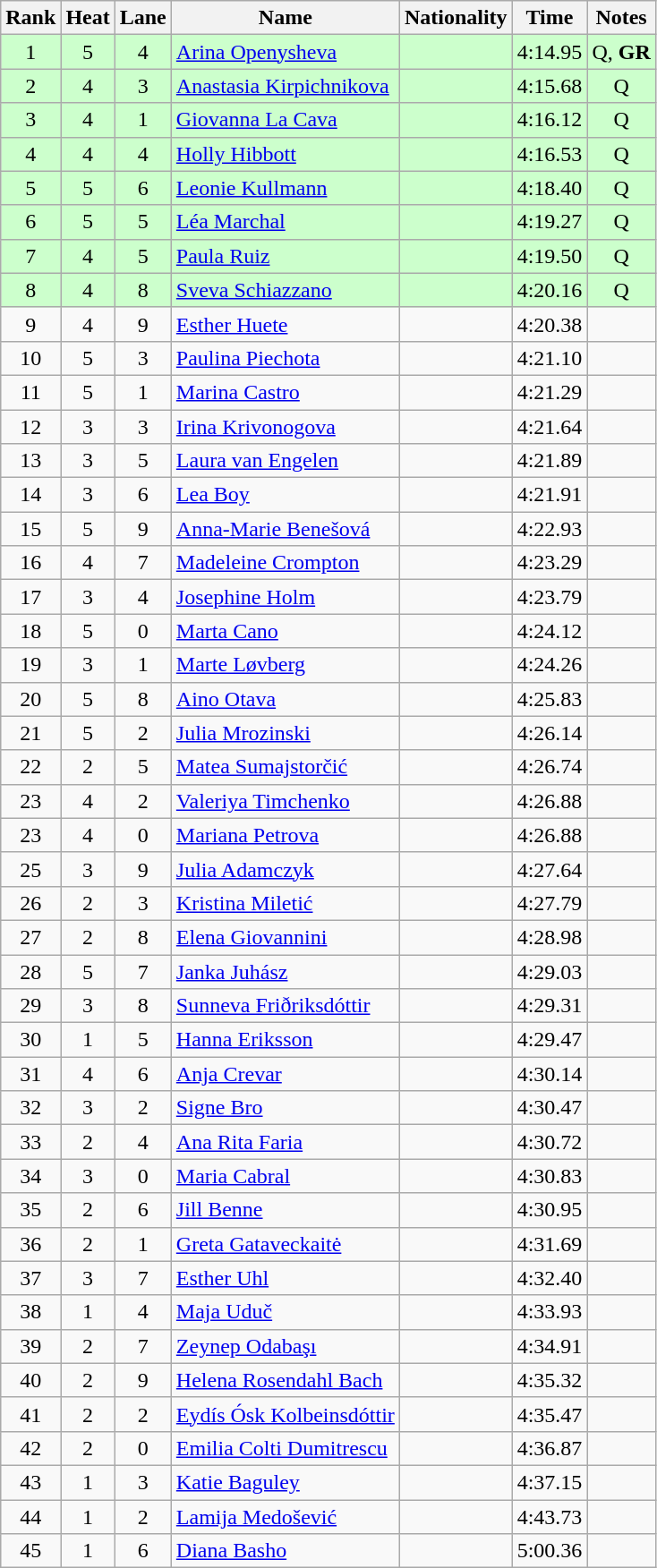<table class="wikitable sortable" style="text-align:center">
<tr>
<th>Rank</th>
<th>Heat</th>
<th>Lane</th>
<th>Name</th>
<th>Nationality</th>
<th>Time</th>
<th>Notes</th>
</tr>
<tr bgcolor=ccffcc>
<td>1</td>
<td>5</td>
<td>4</td>
<td align=left><a href='#'>Arina Openysheva</a></td>
<td align=left></td>
<td>4:14.95</td>
<td>Q, <strong>GR</strong></td>
</tr>
<tr bgcolor=ccffcc>
<td>2</td>
<td>4</td>
<td>3</td>
<td align=left><a href='#'>Anastasia Kirpichnikova</a></td>
<td align=left></td>
<td>4:15.68</td>
<td>Q</td>
</tr>
<tr bgcolor=ccffcc>
<td>3</td>
<td>4</td>
<td>1</td>
<td align=left><a href='#'>Giovanna La Cava</a></td>
<td align=left></td>
<td>4:16.12</td>
<td>Q</td>
</tr>
<tr bgcolor=ccffcc>
<td>4</td>
<td>4</td>
<td>4</td>
<td align=left><a href='#'>Holly Hibbott</a></td>
<td align=left></td>
<td>4:16.53</td>
<td>Q</td>
</tr>
<tr bgcolor=ccffcc>
<td>5</td>
<td>5</td>
<td>6</td>
<td align=left><a href='#'>Leonie Kullmann</a></td>
<td align=left></td>
<td>4:18.40</td>
<td>Q</td>
</tr>
<tr bgcolor=ccffcc>
<td>6</td>
<td>5</td>
<td>5</td>
<td align=left><a href='#'>Léa Marchal</a></td>
<td align=left></td>
<td>4:19.27</td>
<td>Q</td>
</tr>
<tr bgcolor=ccffcc>
<td>7</td>
<td>4</td>
<td>5</td>
<td align=left><a href='#'>Paula Ruiz</a></td>
<td align=left></td>
<td>4:19.50</td>
<td>Q</td>
</tr>
<tr bgcolor=ccffcc>
<td>8</td>
<td>4</td>
<td>8</td>
<td align=left><a href='#'>Sveva Schiazzano</a></td>
<td align=left></td>
<td>4:20.16</td>
<td>Q</td>
</tr>
<tr>
<td>9</td>
<td>4</td>
<td>9</td>
<td align=left><a href='#'>Esther Huete</a></td>
<td align=left></td>
<td>4:20.38</td>
<td></td>
</tr>
<tr>
<td>10</td>
<td>5</td>
<td>3</td>
<td align=left><a href='#'>Paulina Piechota</a></td>
<td align=left></td>
<td>4:21.10</td>
<td></td>
</tr>
<tr>
<td>11</td>
<td>5</td>
<td>1</td>
<td align=left><a href='#'>Marina Castro</a></td>
<td align=left></td>
<td>4:21.29</td>
<td></td>
</tr>
<tr>
<td>12</td>
<td>3</td>
<td>3</td>
<td align=left><a href='#'>Irina Krivonogova</a></td>
<td align=left></td>
<td>4:21.64</td>
<td></td>
</tr>
<tr>
<td>13</td>
<td>3</td>
<td>5</td>
<td align=left><a href='#'>Laura van Engelen</a></td>
<td align=left></td>
<td>4:21.89</td>
<td></td>
</tr>
<tr>
<td>14</td>
<td>3</td>
<td>6</td>
<td align=left><a href='#'>Lea Boy</a></td>
<td align=left></td>
<td>4:21.91</td>
<td></td>
</tr>
<tr>
<td>15</td>
<td>5</td>
<td>9</td>
<td align=left><a href='#'>Anna-Marie Benešová</a></td>
<td align=left></td>
<td>4:22.93</td>
<td></td>
</tr>
<tr>
<td>16</td>
<td>4</td>
<td>7</td>
<td align=left><a href='#'>Madeleine Crompton</a></td>
<td align=left></td>
<td>4:23.29</td>
<td></td>
</tr>
<tr>
<td>17</td>
<td>3</td>
<td>4</td>
<td align=left><a href='#'>Josephine Holm</a></td>
<td align=left></td>
<td>4:23.79</td>
<td></td>
</tr>
<tr>
<td>18</td>
<td>5</td>
<td>0</td>
<td align=left><a href='#'>Marta Cano</a></td>
<td align=left></td>
<td>4:24.12</td>
<td></td>
</tr>
<tr>
<td>19</td>
<td>3</td>
<td>1</td>
<td align=left><a href='#'>Marte Løvberg</a></td>
<td align=left></td>
<td>4:24.26</td>
<td></td>
</tr>
<tr>
<td>20</td>
<td>5</td>
<td>8</td>
<td align=left><a href='#'>Aino Otava</a></td>
<td align=left></td>
<td>4:25.83</td>
<td></td>
</tr>
<tr>
<td>21</td>
<td>5</td>
<td>2</td>
<td align=left><a href='#'>Julia Mrozinski</a></td>
<td align=left></td>
<td>4:26.14</td>
<td></td>
</tr>
<tr>
<td>22</td>
<td>2</td>
<td>5</td>
<td align=left><a href='#'>Matea Sumajstorčić</a></td>
<td align=left></td>
<td>4:26.74</td>
<td></td>
</tr>
<tr>
<td>23</td>
<td>4</td>
<td>2</td>
<td align=left><a href='#'>Valeriya Timchenko</a></td>
<td align=left></td>
<td>4:26.88</td>
<td></td>
</tr>
<tr>
<td>23</td>
<td>4</td>
<td>0</td>
<td align=left><a href='#'>Mariana Petrova</a></td>
<td align=left></td>
<td>4:26.88</td>
<td></td>
</tr>
<tr>
<td>25</td>
<td>3</td>
<td>9</td>
<td align=left><a href='#'>Julia Adamczyk</a></td>
<td align=left></td>
<td>4:27.64</td>
<td></td>
</tr>
<tr>
<td>26</td>
<td>2</td>
<td>3</td>
<td align=left><a href='#'>Kristina Miletić</a></td>
<td align=left></td>
<td>4:27.79</td>
<td></td>
</tr>
<tr>
<td>27</td>
<td>2</td>
<td>8</td>
<td align=left><a href='#'>Elena Giovannini</a></td>
<td align=left></td>
<td>4:28.98</td>
<td></td>
</tr>
<tr>
<td>28</td>
<td>5</td>
<td>7</td>
<td align=left><a href='#'>Janka Juhász</a></td>
<td align=left></td>
<td>4:29.03</td>
<td></td>
</tr>
<tr>
<td>29</td>
<td>3</td>
<td>8</td>
<td align=left><a href='#'>Sunneva Friðriksdóttir</a></td>
<td align=left></td>
<td>4:29.31</td>
<td></td>
</tr>
<tr>
<td>30</td>
<td>1</td>
<td>5</td>
<td align=left><a href='#'>Hanna Eriksson</a></td>
<td align=left></td>
<td>4:29.47</td>
<td></td>
</tr>
<tr>
<td>31</td>
<td>4</td>
<td>6</td>
<td align=left><a href='#'>Anja Crevar</a></td>
<td align=left></td>
<td>4:30.14</td>
<td></td>
</tr>
<tr>
<td>32</td>
<td>3</td>
<td>2</td>
<td align=left><a href='#'>Signe Bro</a></td>
<td align=left></td>
<td>4:30.47</td>
<td></td>
</tr>
<tr>
<td>33</td>
<td>2</td>
<td>4</td>
<td align=left><a href='#'>Ana Rita Faria</a></td>
<td align=left></td>
<td>4:30.72</td>
<td></td>
</tr>
<tr>
<td>34</td>
<td>3</td>
<td>0</td>
<td align=left><a href='#'>Maria Cabral</a></td>
<td align=left></td>
<td>4:30.83</td>
<td></td>
</tr>
<tr>
<td>35</td>
<td>2</td>
<td>6</td>
<td align=left><a href='#'>Jill Benne</a></td>
<td align=left></td>
<td>4:30.95</td>
<td></td>
</tr>
<tr>
<td>36</td>
<td>2</td>
<td>1</td>
<td align=left><a href='#'>Greta Gataveckaitė</a></td>
<td align=left></td>
<td>4:31.69</td>
<td></td>
</tr>
<tr>
<td>37</td>
<td>3</td>
<td>7</td>
<td align=left><a href='#'>Esther Uhl</a></td>
<td align=left></td>
<td>4:32.40</td>
<td></td>
</tr>
<tr>
<td>38</td>
<td>1</td>
<td>4</td>
<td align=left><a href='#'>Maja Uduč</a></td>
<td align=left></td>
<td>4:33.93</td>
<td></td>
</tr>
<tr>
<td>39</td>
<td>2</td>
<td>7</td>
<td align=left><a href='#'>Zeynep Odabaşı</a></td>
<td align=left></td>
<td>4:34.91</td>
<td></td>
</tr>
<tr>
<td>40</td>
<td>2</td>
<td>9</td>
<td align=left><a href='#'>Helena Rosendahl Bach</a></td>
<td align=left></td>
<td>4:35.32</td>
<td></td>
</tr>
<tr>
<td>41</td>
<td>2</td>
<td>2</td>
<td align=left><a href='#'>Eydís Ósk Kolbeinsdóttir</a></td>
<td align=left></td>
<td>4:35.47</td>
<td></td>
</tr>
<tr>
<td>42</td>
<td>2</td>
<td>0</td>
<td align=left><a href='#'>Emilia Colti Dumitrescu</a></td>
<td align=left></td>
<td>4:36.87</td>
<td></td>
</tr>
<tr>
<td>43</td>
<td>1</td>
<td>3</td>
<td align=left><a href='#'>Katie Baguley</a></td>
<td align=left></td>
<td>4:37.15</td>
<td></td>
</tr>
<tr>
<td>44</td>
<td>1</td>
<td>2</td>
<td align=left><a href='#'>Lamija Medošević</a></td>
<td align=left></td>
<td>4:43.73</td>
<td></td>
</tr>
<tr>
<td>45</td>
<td>1</td>
<td>6</td>
<td align=left><a href='#'>Diana Basho</a></td>
<td align=left></td>
<td>5:00.36</td>
<td></td>
</tr>
</table>
